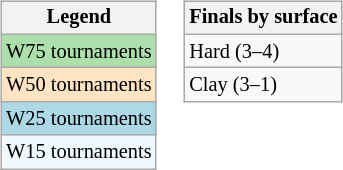<table>
<tr valign=top>
<td><br><table class="wikitable" style=font-size:85%;>
<tr>
<th>Legend</th>
</tr>
<tr style="background:#addfad;">
<td>W75 tournaments</td>
</tr>
<tr style=background:#ffe4c4>
<td>W50 tournaments</td>
</tr>
<tr style=background:lightblue>
<td>W25 tournaments</td>
</tr>
<tr style=background:#f0f8ff>
<td>W15 tournaments</td>
</tr>
</table>
</td>
<td><br><table class="wikitable" style=font-size:85%;>
<tr>
<th>Finals by surface</th>
</tr>
<tr>
<td>Hard (3–4)</td>
</tr>
<tr>
<td>Clay (3–1)</td>
</tr>
</table>
</td>
</tr>
</table>
